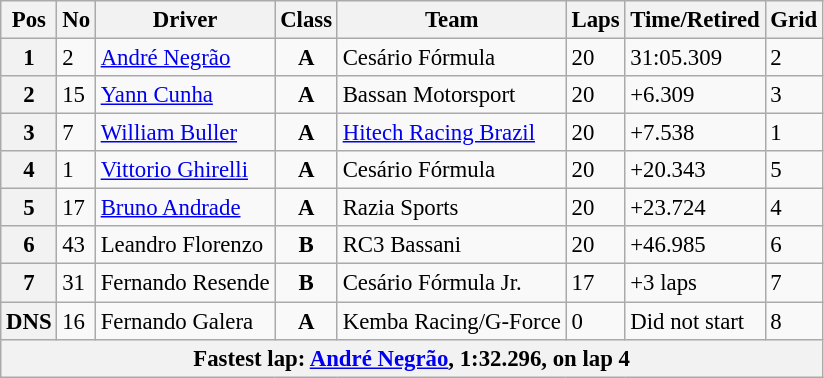<table class="wikitable" style="font-size:95%">
<tr>
<th>Pos</th>
<th>No</th>
<th>Driver</th>
<th>Class</th>
<th>Team</th>
<th>Laps</th>
<th>Time/Retired</th>
<th>Grid</th>
</tr>
<tr>
<th>1</th>
<td>2</td>
<td> <a href='#'>André Negrão</a></td>
<td align="center"><strong><span>A</span></strong></td>
<td>Cesário Fórmula</td>
<td>20</td>
<td>31:05.309</td>
<td>2</td>
</tr>
<tr>
<th>2</th>
<td>15</td>
<td> <a href='#'>Yann Cunha</a></td>
<td align="center"><strong><span>A</span></strong></td>
<td>Bassan Motorsport</td>
<td>20</td>
<td>+6.309</td>
<td>3</td>
</tr>
<tr>
<th>3</th>
<td>7</td>
<td> <a href='#'>William Buller</a></td>
<td align="center"><strong><span>A</span></strong></td>
<td><a href='#'>Hitech Racing Brazil</a></td>
<td>20</td>
<td>+7.538</td>
<td>1</td>
</tr>
<tr>
<th>4</th>
<td>1</td>
<td> <a href='#'>Vittorio Ghirelli</a></td>
<td align="center"><strong><span>A</span></strong></td>
<td>Cesário Fórmula</td>
<td>20</td>
<td>+20.343</td>
<td>5</td>
</tr>
<tr>
<th>5</th>
<td>17</td>
<td> <a href='#'>Bruno Andrade</a></td>
<td align="center"><strong><span>A</span></strong></td>
<td>Razia Sports</td>
<td>20</td>
<td>+23.724</td>
<td>4</td>
</tr>
<tr>
<th>6</th>
<td>43</td>
<td> Leandro Florenzo</td>
<td align="center"><strong><span>B</span></strong></td>
<td>RC3 Bassani</td>
<td>20</td>
<td>+46.985</td>
<td>6</td>
</tr>
<tr>
<th>7</th>
<td>31</td>
<td> Fernando Resende</td>
<td align="center"><strong><span>B</span></strong></td>
<td>Cesário Fórmula Jr.</td>
<td>17</td>
<td>+3 laps</td>
<td>7</td>
</tr>
<tr>
<th>DNS</th>
<td>16</td>
<td> Fernando Galera</td>
<td align="center"><strong><span>A</span></strong></td>
<td>Kemba Racing/G-Force</td>
<td>0</td>
<td>Did not start</td>
<td>8</td>
</tr>
<tr>
<th colspan=8 align=center>Fastest lap: <a href='#'>André Negrão</a>, 1:32.296,  on lap 4</th>
</tr>
</table>
